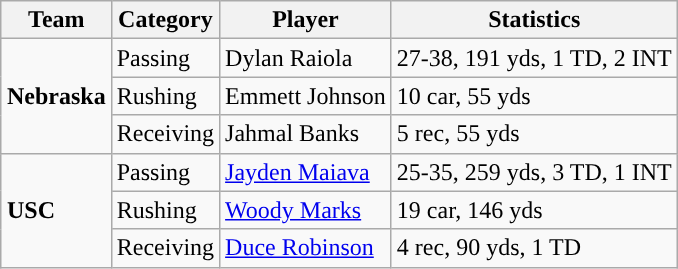<table class="wikitable" style="float: right;">
<tr>
<th>Team</th>
<th>Category</th>
<th>Player</th>
<th>Statistics</th>
</tr>
<tr>
<td rowspan=3><strong>Nebraska</strong></td>
<td>Passing</td>
<td>Dylan Raiola</td>
<td>27-38, 191 yds, 1 TD, 2 INT</td>
</tr>
<tr>
<td>Rushing</td>
<td>Emmett Johnson</td>
<td>10 car, 55 yds</td>
</tr>
<tr>
<td>Receiving</td>
<td>Jahmal Banks</td>
<td>5 rec, 55 yds</td>
</tr>
<tr>
<td rowspan=3><strong>USC</strong></td>
<td>Passing</td>
<td><a href='#'>Jayden Maiava</a></td>
<td>25-35, 259 yds, 3 TD, 1 INT</td>
</tr>
<tr>
<td>Rushing</td>
<td><a href='#'>Woody Marks</a></td>
<td>19 car, 146 yds</td>
</tr>
<tr>
<td>Receiving</td>
<td><a href='#'>Duce Robinson</a></td>
<td>4 rec, 90 yds, 1 TD</td>
</tr>
</table>
